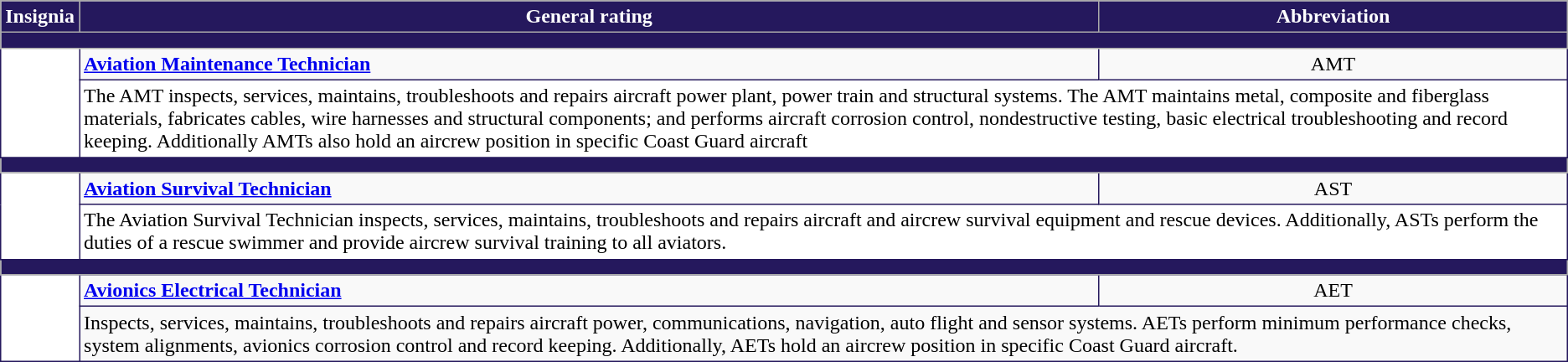<table class="wikitable" style="border: 1px solid #25185d; ">
<tr>
<th style="background-color: #25185d; color: white">Insignia</th>
<th style="background-color: #25185d; color: white">General rating</th>
<th style="background-color: #25185d; color: white">Abbreviation</th>
</tr>
<tr>
<td colspan="3" style="background:#25185d;" height=5px></td>
</tr>
<tr>
<td style="border: 1px solid #25185d; background-color: #FFFFFF" rowspan="2"></td>
<td style="border: 1px solid #25185d;"><strong><a href='#'>Aviation Maintenance Technician</a></strong></td>
<td style="border: 1px solid #25185d; text-align: center">AMT</td>
</tr>
<tr style="border: 1px solid #25185d; background-color: #FFFFFF" |>
<td style="border: 1px solid #25185d;" colspan="2" valign="top">The AMT inspects, services, maintains, troubleshoots and repairs aircraft power plant, power train and structural systems. The AMT maintains metal, composite and fiberglass materials, fabricates cables, wire harnesses and structural components; and performs aircraft corrosion control, nondestructive testing, basic electrical troubleshooting and record keeping. Additionally AMTs also hold an aircrew position in specific Coast Guard aircraft</td>
</tr>
<tr>
<td colspan="5" style="background:#25185d;" height=5px></td>
</tr>
<tr>
<td style="border: 1px solid #25185d; background-color: #FFFFFF" rowspan="2"></td>
<td style="border: 1px solid #25185d;"><strong><a href='#'>Aviation Survival Technician</a></strong></td>
<td style="border: 1px solid #25185d; text-align: center">AST</td>
</tr>
<tr style="border: 1px solid #25185d; background-color: #FFFFFF" |>
<td style="border: 1px solid #25185d;" colspan="2" valign="top">The Aviation Survival Technician inspects, services, maintains, troubleshoots and repairs aircraft and aircrew survival equipment and rescue devices. Additionally, ASTs perform the duties of a rescue swimmer and provide aircrew survival training to all aviators.</td>
</tr>
<tr>
<td colspan="5" style="background:#25185d;" height=5px></td>
</tr>
<tr>
<td style="border: 1px solid #25185d; background-color: #FFFFFF" rowspan="2"></td>
<td style="border: 1px solid #25185d;"><strong><a href='#'>Avionics Electrical Technician</a></strong></td>
<td style="border: 1px solid #25185d; text-align: center">AET</td>
</tr>
<tr style="border: 1px solid #25185d; background...../: #FFFFFF" |>
<td style="border: 1px solid #25185d;" colspan="2" valign="top">Inspects, services, maintains, troubleshoots and repairs aircraft power, communications, navigation, auto flight and sensor systems. AETs perform minimum performance checks, system alignments, avionics corrosion control and record keeping. Additionally, AETs hold an aircrew position in specific Coast Guard aircraft.</td>
</tr>
</table>
